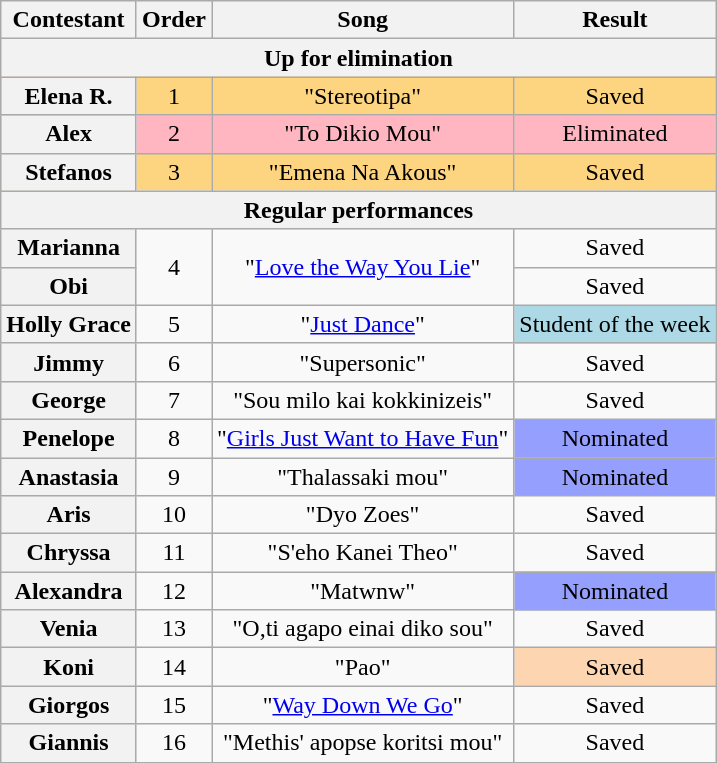<table class="wikitable sortable plainrowheaders" style="text-align:center;">
<tr>
<th scope="col">Contestant</th>
<th scope="col">Order</th>
<th scope="col">Song</th>
<th scope="col">Result</th>
</tr>
<tr>
<th colspan="4">Up for elimination</th>
</tr>
<tr style="background:#fdd581">
<th scope="row">Elena R.</th>
<td>1</td>
<td>"Stereotipa"</td>
<td>Saved</td>
</tr>
<tr style="background:lightpink">
<th scope="row">Alex</th>
<td>2</td>
<td>"To Dikio Mou"</td>
<td>Eliminated</td>
</tr>
<tr style="background:#fdd581">
<th scope="row">Stefanos</th>
<td>3</td>
<td>"Emena Na Akous"</td>
<td>Saved</td>
</tr>
<tr>
<th colspan="4">Regular performances</th>
</tr>
<tr>
<th scope="row">Marianna</th>
<td rowspan="2">4</td>
<td rowspan="2">"<a href='#'>Love the Way You Lie</a>"</td>
<td>Saved</td>
</tr>
<tr>
<th scope="row">Obi</th>
<td>Saved</td>
</tr>
<tr>
<th scope="row">Holly Grace</th>
<td>5</td>
<td>"<a href='#'>Just Dance</a>"</td>
<td style="background-color: lightblue;">Student of the week</td>
</tr>
<tr>
<th scope="row">Jimmy</th>
<td>6</td>
<td>"Supersonic"</td>
<td>Saved</td>
</tr>
<tr>
<th scope="row">George</th>
<td>7</td>
<td>"Sou milo kai kokkinizeis"</td>
<td>Saved</td>
</tr>
<tr>
<th scope="row">Penelope</th>
<td>8</td>
<td>"<a href='#'>Girls Just Want to Have Fun</a>"</td>
<td style="background:#959ffd">Nominated</td>
</tr>
<tr>
<th scope="row">Anastasia</th>
<td>9</td>
<td>"Thalassaki mou"</td>
<td style="background:#959ffd">Nominated</td>
</tr>
<tr>
<th scope="row">Aris</th>
<td>10</td>
<td>"Dyo Zoes"</td>
<td>Saved</td>
</tr>
<tr>
<th scope="row">Chryssa</th>
<td>11</td>
<td>"S'eho Kanei Theo"</td>
<td>Saved</td>
</tr>
<tr>
<th scope="row">Alexandra</th>
<td>12</td>
<td>"Matwnw"</td>
<td style="background:#959ffd">Nominated</td>
</tr>
<tr>
<th scope="row">Venia</th>
<td>13</td>
<td>"O,ti agapo einai diko sou"</td>
<td>Saved</td>
</tr>
<tr>
<th scope="row">Koni</th>
<td>14</td>
<td>"Pao"</td>
<td style="background:#fdd5b1">Saved</td>
</tr>
<tr>
<th scope="row">Giorgos</th>
<td>15</td>
<td>"<a href='#'>Way Down We Go</a>"</td>
<td>Saved</td>
</tr>
<tr>
<th scope="row">Giannis</th>
<td>16</td>
<td>"Methis' apopse koritsi mou"</td>
<td>Saved</td>
</tr>
<tr>
</tr>
</table>
